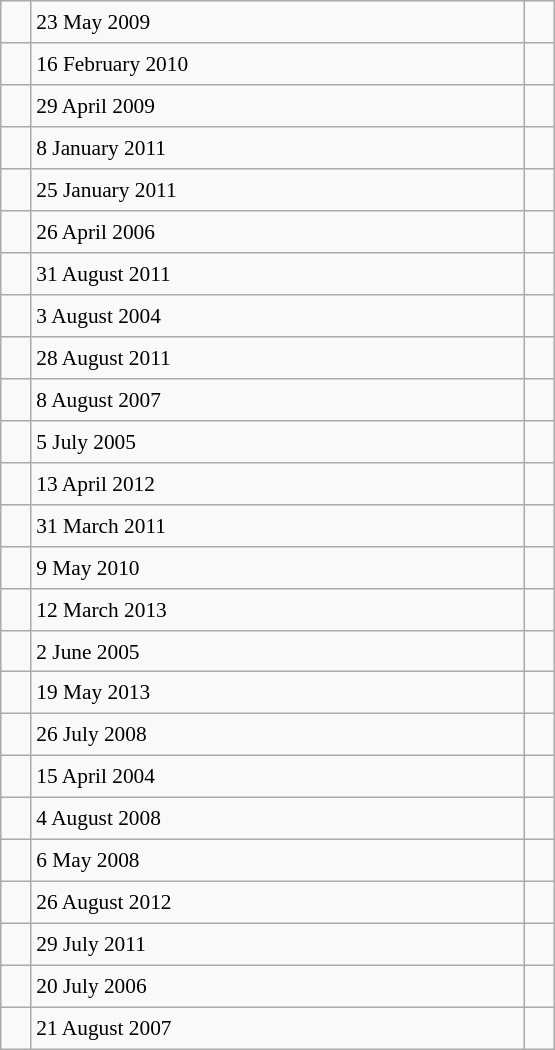<table class="wikitable" style="font-size: 89%; float: left; width: 26em; margin-right: 1em; height: 700px">
<tr>
<td></td>
<td>23 May 2009</td>
<td></td>
</tr>
<tr>
<td></td>
<td>16 February 2010</td>
<td></td>
</tr>
<tr>
<td></td>
<td>29 April 2009</td>
<td></td>
</tr>
<tr>
<td></td>
<td>8 January 2011</td>
<td></td>
</tr>
<tr>
<td></td>
<td>25 January 2011</td>
<td></td>
</tr>
<tr>
<td></td>
<td>26 April 2006</td>
<td></td>
</tr>
<tr>
<td></td>
<td>31 August 2011</td>
<td></td>
</tr>
<tr>
<td></td>
<td>3 August 2004</td>
<td></td>
</tr>
<tr>
<td></td>
<td>28 August 2011</td>
<td></td>
</tr>
<tr>
<td></td>
<td>8 August 2007</td>
<td></td>
</tr>
<tr>
<td></td>
<td>5 July 2005</td>
<td></td>
</tr>
<tr>
<td></td>
<td>13 April 2012</td>
<td></td>
</tr>
<tr>
<td></td>
<td>31 March 2011</td>
<td></td>
</tr>
<tr>
<td></td>
<td>9 May 2010</td>
<td></td>
</tr>
<tr>
<td></td>
<td>12 March 2013</td>
<td></td>
</tr>
<tr>
<td></td>
<td>2 June 2005</td>
<td></td>
</tr>
<tr>
<td></td>
<td>19 May 2013</td>
<td></td>
</tr>
<tr>
<td></td>
<td>26 July 2008</td>
<td></td>
</tr>
<tr>
<td></td>
<td>15 April 2004</td>
<td></td>
</tr>
<tr>
<td></td>
<td>4 August 2008</td>
<td></td>
</tr>
<tr>
<td></td>
<td>6 May 2008</td>
<td></td>
</tr>
<tr>
<td></td>
<td>26 August 2012</td>
<td></td>
</tr>
<tr>
<td></td>
<td>29 July 2011</td>
<td></td>
</tr>
<tr>
<td></td>
<td>20 July 2006</td>
<td></td>
</tr>
<tr>
<td></td>
<td>21 August 2007</td>
<td></td>
</tr>
</table>
